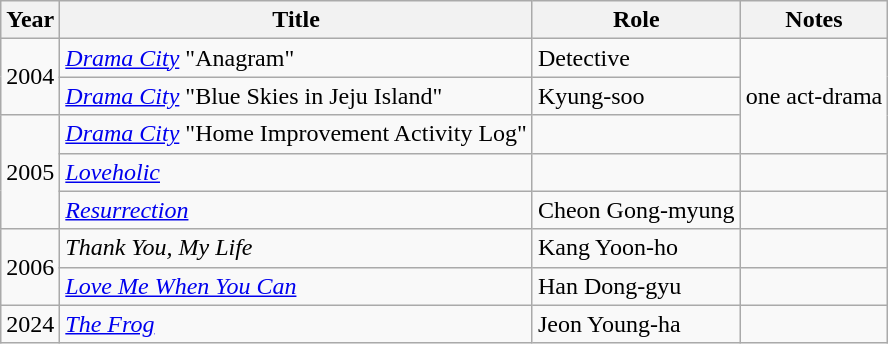<table class="wikitable sortable">
<tr>
<th>Year</th>
<th>Title</th>
<th>Role</th>
<th class="unsortable">Notes</th>
</tr>
<tr>
<td rowspan=2>2004</td>
<td><em><a href='#'>Drama City</a></em> "Anagram"</td>
<td>Detective</td>
<td rowspan=3>one act-drama</td>
</tr>
<tr>
<td><em><a href='#'>Drama City</a></em> "Blue Skies in Jeju Island"</td>
<td>Kyung-soo</td>
</tr>
<tr>
<td rowspan=3>2005</td>
<td><em><a href='#'>Drama City</a></em> "Home Improvement Activity Log"</td>
<td></td>
</tr>
<tr>
<td><em><a href='#'>Loveholic</a></em></td>
<td></td>
<td></td>
</tr>
<tr>
<td><em><a href='#'>Resurrection</a></em></td>
<td>Cheon Gong-myung</td>
<td></td>
</tr>
<tr>
<td rowspan=2>2006</td>
<td><em>Thank You, My Life</em></td>
<td>Kang Yoon-ho</td>
<td></td>
</tr>
<tr>
<td><em><a href='#'>Love Me When You Can</a></em></td>
<td>Han Dong-gyu</td>
<td></td>
</tr>
<tr>
<td>2024</td>
<td><em><a href='#'>The Frog</a></em></td>
<td>Jeon Young-ha</td>
<td></td>
</tr>
</table>
